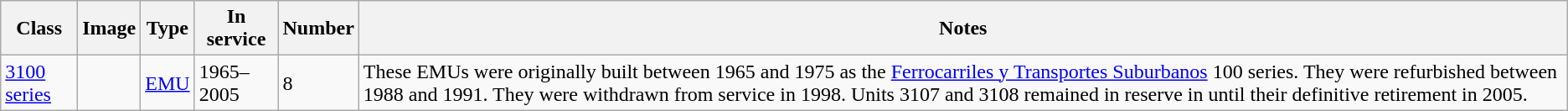<table class="wikitable" style="font-size: 100%;">
<tr>
<th>Class</th>
<th>Image</th>
<th>Type</th>
<th>In service</th>
<th>Number</th>
<th>Notes</th>
</tr>
<tr>
<td><a href='#'>3100 series</a></td>
<td></td>
<td><a href='#'>EMU</a></td>
<td>1965–2005</td>
<td>8</td>
<td>These EMUs were originally built between 1965 and 1975 as the <a href='#'>Ferrocarriles y Transportes Suburbanos</a> 100 series. They were refurbished between 1988 and 1991. They were withdrawn from service in 1998. Units 3107 and 3108 remained in reserve in  until their definitive retirement in 2005.</td>
</tr>
</table>
